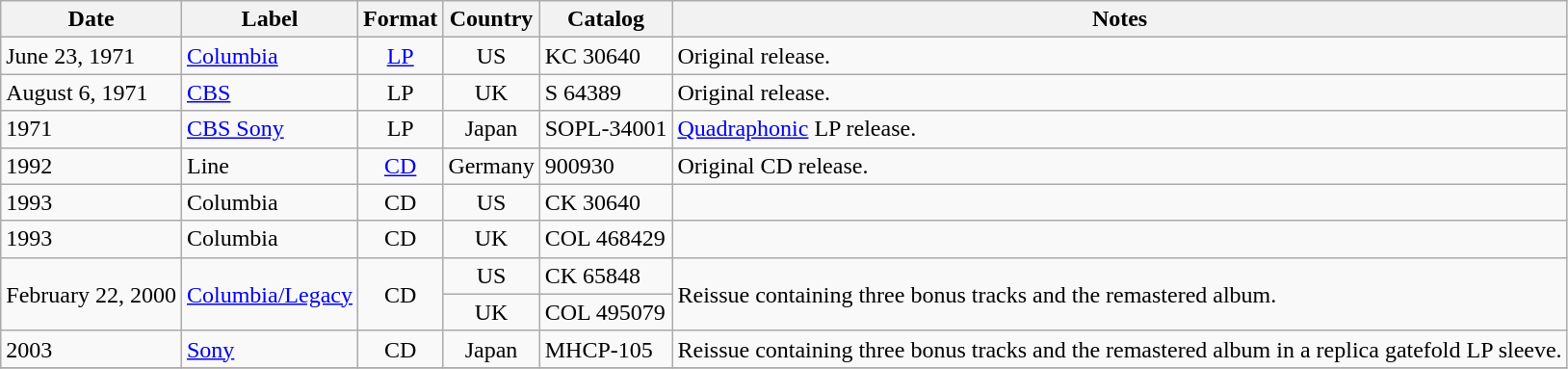<table class="wikitable" border="1">
<tr>
<th>Date</th>
<th>Label</th>
<th>Format</th>
<th>Country</th>
<th>Catalog</th>
<th>Notes</th>
</tr>
<tr>
<td>June 23, 1971</td>
<td><a href='#'>Columbia</a></td>
<td align="center"><a href='#'>LP</a></td>
<td align="center">US</td>
<td>KC 30640</td>
<td>Original release.</td>
</tr>
<tr>
<td>August 6, 1971</td>
<td><a href='#'>CBS</a></td>
<td align="center">LP</td>
<td align="center">UK</td>
<td>S 64389</td>
<td>Original release.</td>
</tr>
<tr>
<td>1971</td>
<td><a href='#'>CBS Sony</a></td>
<td align="center">LP</td>
<td align="center">Japan</td>
<td>SOPL-34001</td>
<td><a href='#'>Quadraphonic</a> LP release.</td>
</tr>
<tr>
<td>1992</td>
<td>Line</td>
<td align="center"><a href='#'>CD</a></td>
<td align="center">Germany</td>
<td>900930</td>
<td>Original CD release.</td>
</tr>
<tr>
<td>1993</td>
<td>Columbia</td>
<td align="center">CD</td>
<td align="center">US</td>
<td>CK 30640</td>
<td></td>
</tr>
<tr>
<td>1993</td>
<td>Columbia</td>
<td align="center">CD</td>
<td align="center">UK</td>
<td>COL 468429</td>
<td></td>
</tr>
<tr>
<td rowspan=2>February 22, 2000</td>
<td rowspan=2><a href='#'>Columbia/Legacy</a></td>
<td rowspan=2 align="center">CD</td>
<td align="center">US</td>
<td>CK 65848</td>
<td rowspan=2>Reissue containing three bonus tracks and the remastered album.</td>
</tr>
<tr>
<td align="center">UK</td>
<td>COL 495079</td>
</tr>
<tr>
<td>2003</td>
<td><a href='#'>Sony</a></td>
<td align="center">CD</td>
<td align="center">Japan</td>
<td>MHCP-105</td>
<td>Reissue containing three bonus tracks and the remastered album in a replica gatefold LP sleeve.</td>
</tr>
<tr>
</tr>
</table>
